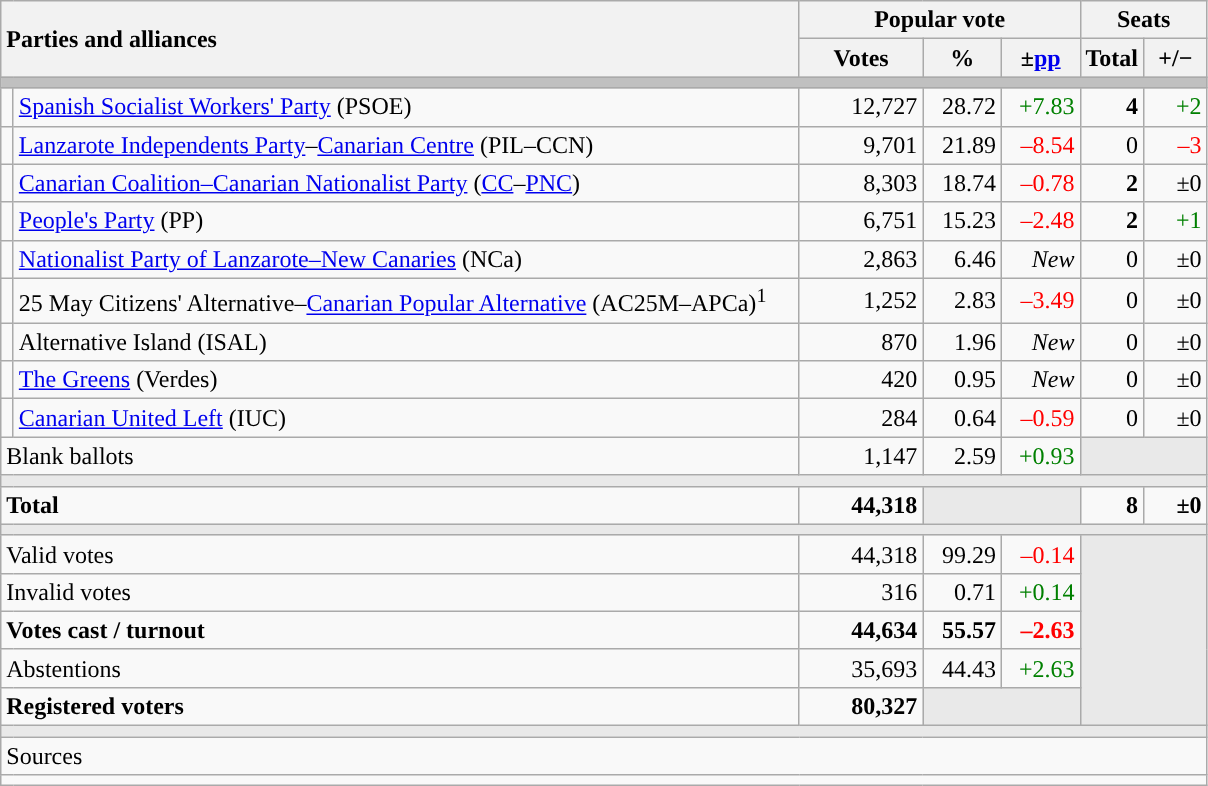<table class="wikitable" style="text-align:right;">
<tr>
<th style="text-align:left;" rowspan="2" colspan="2" width="525">Parties and alliances</th>
<th colspan="3">Popular vote</th>
<th colspan="2">Seats</th>
</tr>
<tr>
<th width="75">Votes</th>
<th width="45">%</th>
<th width="45">±<a href='#'>pp</a></th>
<th width="35">Total</th>
<th width="35">+/−</th>
</tr>
<tr>
<td colspan="7" bgcolor="#C0C0C0"></td>
</tr>
<tr>
<td width="1" style="color:inherit;background:"></td>
<td align="left"><a href='#'>Spanish Socialist Workers' Party</a> (PSOE)</td>
<td>12,727</td>
<td>28.72</td>
<td style="color:green;">+7.83</td>
<td><strong>4</strong></td>
<td style="color:green;">+2</td>
</tr>
<tr>
<td style="color:inherit;background:"></td>
<td align="left"><a href='#'>Lanzarote Independents Party</a>–<a href='#'>Canarian Centre</a> (PIL–CCN)</td>
<td>9,701</td>
<td>21.89</td>
<td style="color:red;">–8.54</td>
<td>0</td>
<td style="color:red;">–3</td>
</tr>
<tr>
<td style="color:inherit;background:"></td>
<td align="left"><a href='#'>Canarian Coalition–Canarian Nationalist Party</a> (<a href='#'>CC</a>–<a href='#'>PNC</a>)</td>
<td>8,303</td>
<td>18.74</td>
<td style="color:red;">–0.78</td>
<td><strong>2</strong></td>
<td>±0</td>
</tr>
<tr>
<td style="color:inherit;background:"></td>
<td align="left"><a href='#'>People's Party</a> (PP)</td>
<td>6,751</td>
<td>15.23</td>
<td style="color:red;">–2.48</td>
<td><strong>2</strong></td>
<td style="color:green;">+1</td>
</tr>
<tr>
<td style="color:inherit;background:"></td>
<td align="left"><a href='#'>Nationalist Party of Lanzarote–New Canaries</a> (NCa)</td>
<td>2,863</td>
<td>6.46</td>
<td><em>New</em></td>
<td>0</td>
<td>±0</td>
</tr>
<tr>
<td style="color:inherit;background:"></td>
<td align="left">25 May Citizens' Alternative–<a href='#'>Canarian Popular Alternative</a> (AC25M–APCa)<sup>1</sup></td>
<td>1,252</td>
<td>2.83</td>
<td style="color:red;">–3.49</td>
<td>0</td>
<td>±0</td>
</tr>
<tr>
<td style="color:inherit;background:"></td>
<td align="left">Alternative Island (ISAL)</td>
<td>870</td>
<td>1.96</td>
<td><em>New</em></td>
<td>0</td>
<td>±0</td>
</tr>
<tr>
<td style="color:inherit;background:"></td>
<td align="left"><a href='#'>The Greens</a> (Verdes)</td>
<td>420</td>
<td>0.95</td>
<td><em>New</em></td>
<td>0</td>
<td>±0</td>
</tr>
<tr>
<td style="color:inherit;background:"></td>
<td align="left"><a href='#'>Canarian United Left</a> (IUC)</td>
<td>284</td>
<td>0.64</td>
<td style="color:red;">–0.59</td>
<td>0</td>
<td>±0</td>
</tr>
<tr>
<td align="left" colspan="2">Blank ballots</td>
<td>1,147</td>
<td>2.59</td>
<td style="color:green;">+0.93</td>
<td bgcolor="#E9E9E9" colspan="2"></td>
</tr>
<tr>
<td colspan="7" bgcolor="#E9E9E9"></td>
</tr>
<tr style="font-weight:bold;">
<td align="left" colspan="2">Total</td>
<td>44,318</td>
<td bgcolor="#E9E9E9" colspan="2"></td>
<td>8</td>
<td>±0</td>
</tr>
<tr>
<td colspan="7" bgcolor="#E9E9E9"></td>
</tr>
<tr>
<td align="left" colspan="2">Valid votes</td>
<td>44,318</td>
<td>99.29</td>
<td style="color:red;">–0.14</td>
<td bgcolor="#E9E9E9" colspan="2" rowspan="5"></td>
</tr>
<tr>
<td align="left" colspan="2">Invalid votes</td>
<td>316</td>
<td>0.71</td>
<td style="color:green;">+0.14</td>
</tr>
<tr style="font-weight:bold;">
<td align="left" colspan="2">Votes cast / turnout</td>
<td>44,634</td>
<td>55.57</td>
<td style="color:red;">–2.63</td>
</tr>
<tr>
<td align="left" colspan="2">Abstentions</td>
<td>35,693</td>
<td>44.43</td>
<td style="color:green;">+2.63</td>
</tr>
<tr style="font-weight:bold;">
<td align="left" colspan="2">Registered voters</td>
<td>80,327</td>
<td bgcolor="#E9E9E9" colspan="2"></td>
</tr>
<tr>
<td colspan="7" bgcolor="#E9E9E9"></td>
</tr>
<tr>
<td align="left" colspan="7">Sources</td>
</tr>
<tr>
<td colspan="7" style="text-align:left; max-width:790px;"></td>
</tr>
</table>
